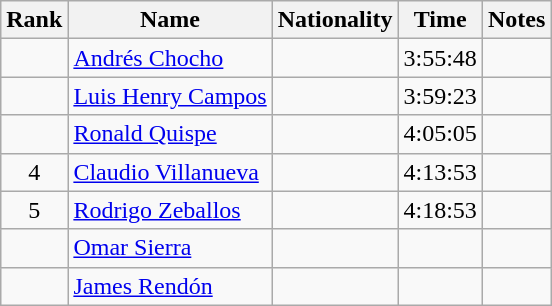<table class="wikitable sortable" style="text-align:center">
<tr>
<th>Rank</th>
<th>Name</th>
<th>Nationality</th>
<th>Time</th>
<th>Notes</th>
</tr>
<tr>
<td></td>
<td align=left><a href='#'>Andrés Chocho</a></td>
<td align=left></td>
<td>3:55:48</td>
<td></td>
</tr>
<tr>
<td></td>
<td align=left><a href='#'>Luis Henry Campos</a></td>
<td align=left></td>
<td>3:59:23</td>
<td></td>
</tr>
<tr>
<td></td>
<td align=left><a href='#'>Ronald Quispe</a></td>
<td align=left></td>
<td>4:05:05</td>
<td></td>
</tr>
<tr>
<td>4</td>
<td align=left><a href='#'>Claudio Villanueva</a></td>
<td align=left></td>
<td>4:13:53</td>
<td></td>
</tr>
<tr>
<td>5</td>
<td align=left><a href='#'>Rodrigo Zeballos</a></td>
<td align=left></td>
<td>4:18:53</td>
<td></td>
</tr>
<tr>
<td></td>
<td align=left><a href='#'>Omar Sierra</a></td>
<td align=left></td>
<td></td>
<td></td>
</tr>
<tr>
<td></td>
<td align=left><a href='#'>James Rendón</a></td>
<td align=left></td>
<td></td>
<td></td>
</tr>
</table>
